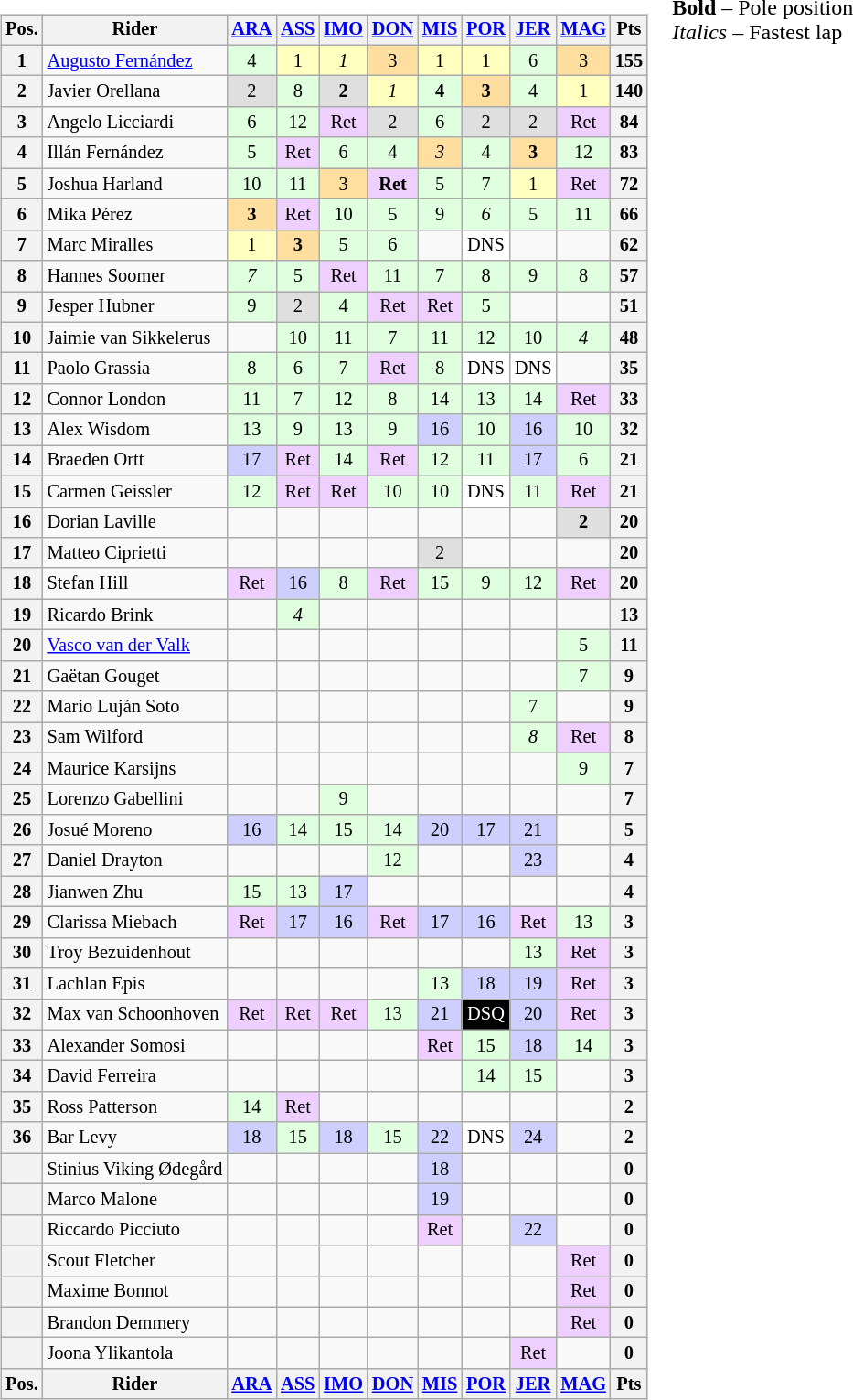<table>
<tr>
<td><br><table class="wikitable" style="font-size: 85%; text-align: center">
<tr valign="top">
<th valign="middle">Pos.</th>
<th valign="middle">Rider</th>
<th><a href='#'>ARA</a><br></th>
<th><a href='#'>ASS</a><br></th>
<th><a href='#'>IMO</a><br></th>
<th><a href='#'>DON</a><br></th>
<th><a href='#'>MIS</a><br></th>
<th><a href='#'>POR</a><br></th>
<th><a href='#'>JER</a><br></th>
<th><a href='#'>MAG</a><br></th>
<th valign="middle">Pts</th>
</tr>
<tr>
<th>1</th>
<td align="left"> <a href='#'>Augusto Fernández</a></td>
<td style="background:#dfffdf;">4</td>
<td style="background:#ffffbf;">1</td>
<td style="background:#ffffbf;"><em>1</em></td>
<td style="background:#ffdf9f;">3</td>
<td style="background:#ffffbf;">1</td>
<td style="background:#ffffbf;">1</td>
<td style="background:#dfffdf;">6</td>
<td style="background:#ffdf9f;">3</td>
<th>155</th>
</tr>
<tr>
<th>2</th>
<td align="left"> Javier Orellana</td>
<td style="background:#dfdfdf;">2</td>
<td style="background:#dfffdf;">8</td>
<td style="background:#dfdfdf;"><strong>2</strong></td>
<td style="background:#ffffbf;"><em>1</em></td>
<td style="background:#dfffdf;"><strong>4</strong></td>
<td style="background:#ffdf9f;"><strong>3</strong></td>
<td style="background:#dfffdf;">4</td>
<td style="background:#ffffbf;">1</td>
<th>140</th>
</tr>
<tr>
<th>3</th>
<td align="left"> Angelo Licciardi</td>
<td style="background:#dfffdf;">6</td>
<td style="background:#dfffdf;">12</td>
<td style="background:#efcfff;">Ret</td>
<td style="background:#dfdfdf;">2</td>
<td style="background:#dfffdf;">6</td>
<td style="background:#dfdfdf;">2</td>
<td style="background:#dfdfdf;">2</td>
<td style="background:#efcfff;">Ret</td>
<th>84</th>
</tr>
<tr>
<th>4</th>
<td align="left"> Illán Fernández</td>
<td style="background:#dfffdf;">5</td>
<td style="background:#efcfff;">Ret</td>
<td style="background:#dfffdf;">6</td>
<td style="background:#dfffdf;">4</td>
<td style="background:#ffdf9f;"><em>3</em></td>
<td style="background:#dfffdf;">4</td>
<td style="background:#ffdf9f;"><strong>3</strong></td>
<td style="background:#dfffdf;">12</td>
<th>83</th>
</tr>
<tr>
<th>5</th>
<td align="left"> Joshua Harland</td>
<td style="background:#dfffdf;">10</td>
<td style="background:#dfffdf;">11</td>
<td style="background:#ffdf9f;">3</td>
<td style="background:#efcfff;"><strong>Ret</strong></td>
<td style="background:#dfffdf;">5</td>
<td style="background:#dfffdf;">7</td>
<td style="background:#ffffbf;">1</td>
<td style="background:#efcfff;">Ret</td>
<th>72</th>
</tr>
<tr>
<th>6</th>
<td align="left"> Mika Pérez</td>
<td style="background:#ffdf9f;"><strong>3</strong></td>
<td style="background:#efcfff;">Ret</td>
<td style="background:#dfffdf;">10</td>
<td style="background:#dfffdf;">5</td>
<td style="background:#dfffdf;">9</td>
<td style="background:#dfffdf;"><em>6</em></td>
<td style="background:#dfffdf;">5</td>
<td style="background:#dfffdf;">11</td>
<th>66</th>
</tr>
<tr>
<th>7</th>
<td align="left"> Marc Miralles</td>
<td style="background:#ffffbf;">1</td>
<td style="background:#ffdf9f;"><strong>3</strong></td>
<td style="background:#dfffdf;">5</td>
<td style="background:#dfffdf;">6</td>
<td></td>
<td style="background:#ffffff;">DNS</td>
<td></td>
<td></td>
<th>62</th>
</tr>
<tr>
<th>8</th>
<td align="left"> Hannes Soomer</td>
<td style="background:#dfffdf;"><em>7</em></td>
<td style="background:#dfffdf;">5</td>
<td style="background:#efcfff;">Ret</td>
<td style="background:#dfffdf;">11</td>
<td style="background:#dfffdf;">7</td>
<td style="background:#dfffdf;">8</td>
<td style="background:#dfffdf;">9</td>
<td style="background:#dfffdf;">8</td>
<th>57</th>
</tr>
<tr>
<th>9</th>
<td align="left"> Jesper Hubner</td>
<td style="background:#dfffdf;">9</td>
<td style="background:#dfdfdf;">2</td>
<td style="background:#dfffdf;">4</td>
<td style="background:#efcfff;">Ret</td>
<td style="background:#efcfff;">Ret</td>
<td style="background:#dfffdf;">5</td>
<td></td>
<td></td>
<th>51</th>
</tr>
<tr>
<th>10</th>
<td align="left"> Jaimie van Sikkelerus</td>
<td></td>
<td style="background:#dfffdf;">10</td>
<td style="background:#dfffdf;">11</td>
<td style="background:#dfffdf;">7</td>
<td style="background:#dfffdf;">11</td>
<td style="background:#dfffdf;">12</td>
<td style="background:#dfffdf;">10</td>
<td style="background:#dfffdf;"><em>4</em></td>
<th>48</th>
</tr>
<tr>
<th>11</th>
<td align="left"> Paolo Grassia</td>
<td style="background:#dfffdf;">8</td>
<td style="background:#dfffdf;">6</td>
<td style="background:#dfffdf;">7</td>
<td style="background:#efcfff;">Ret</td>
<td style="background:#dfffdf;">8</td>
<td style="background:#ffffff;">DNS</td>
<td style="background:#ffffff;">DNS</td>
<td></td>
<th>35</th>
</tr>
<tr>
<th>12</th>
<td align="left"> Connor London</td>
<td style="background:#dfffdf;">11</td>
<td style="background:#dfffdf;">7</td>
<td style="background:#dfffdf;">12</td>
<td style="background:#dfffdf;">8</td>
<td style="background:#dfffdf;">14</td>
<td style="background:#dfffdf;">13</td>
<td style="background:#dfffdf;">14</td>
<td style="background:#efcfff;">Ret</td>
<th>33</th>
</tr>
<tr>
<th>13</th>
<td align="left"> Alex Wisdom</td>
<td style="background:#dfffdf;">13</td>
<td style="background:#dfffdf;">9</td>
<td style="background:#dfffdf;">13</td>
<td style="background:#dfffdf;">9</td>
<td style="background:#cfcfff;">16</td>
<td style="background:#dfffdf;">10</td>
<td style="background:#cfcfff;">16</td>
<td style="background:#dfffdf;">10</td>
<th>32</th>
</tr>
<tr>
<th>14</th>
<td align="left"> Braeden Ortt</td>
<td style="background:#cfcfff;">17</td>
<td style="background:#efcfff;">Ret</td>
<td style="background:#dfffdf;">14</td>
<td style="background:#efcfff;">Ret</td>
<td style="background:#dfffdf;">12</td>
<td style="background:#dfffdf;">11</td>
<td style="background:#cfcfff;">17</td>
<td style="background:#dfffdf;">6</td>
<th>21</th>
</tr>
<tr>
<th>15</th>
<td align="left"> Carmen Geissler</td>
<td style="background:#dfffdf;">12</td>
<td style="background:#efcfff;">Ret</td>
<td style="background:#efcfff;">Ret</td>
<td style="background:#dfffdf;">10</td>
<td style="background:#dfffdf;">10</td>
<td style="background:#ffffff;">DNS</td>
<td style="background:#dfffdf;">11</td>
<td style="background:#efcfff;">Ret</td>
<th>21</th>
</tr>
<tr>
<th>16</th>
<td align="left"> Dorian Laville</td>
<td></td>
<td></td>
<td></td>
<td></td>
<td></td>
<td></td>
<td></td>
<td style="background:#dfdfdf;"><strong>2</strong></td>
<th>20</th>
</tr>
<tr>
<th>17</th>
<td align="left"> Matteo Ciprietti</td>
<td></td>
<td></td>
<td></td>
<td></td>
<td style="background:#dfdfdf;">2</td>
<td></td>
<td></td>
<td></td>
<th>20</th>
</tr>
<tr>
<th>18</th>
<td align="left"> Stefan Hill</td>
<td style="background:#efcfff;">Ret</td>
<td style="background:#cfcfff;">16</td>
<td style="background:#dfffdf;">8</td>
<td style="background:#efcfff;">Ret</td>
<td style="background:#dfffdf;">15</td>
<td style="background:#dfffdf;">9</td>
<td style="background:#dfffdf;">12</td>
<td style="background:#efcfff;">Ret</td>
<th>20</th>
</tr>
<tr>
<th>19</th>
<td align="left"> Ricardo Brink</td>
<td></td>
<td style="background:#dfffdf;"><em>4</em></td>
<td></td>
<td></td>
<td></td>
<td></td>
<td></td>
<td></td>
<th>13</th>
</tr>
<tr>
<th>20</th>
<td align="left"> <a href='#'>Vasco van der Valk</a></td>
<td></td>
<td></td>
<td></td>
<td></td>
<td></td>
<td></td>
<td></td>
<td style="background:#dfffdf;">5</td>
<th>11</th>
</tr>
<tr>
<th>21</th>
<td align="left"> Gaëtan Gouget</td>
<td></td>
<td></td>
<td></td>
<td></td>
<td></td>
<td></td>
<td></td>
<td style="background:#dfffdf;">7</td>
<th>9</th>
</tr>
<tr>
<th>22</th>
<td align="left"> Mario Luján Soto</td>
<td></td>
<td></td>
<td></td>
<td></td>
<td></td>
<td></td>
<td style="background:#dfffdf;">7</td>
<td></td>
<th>9</th>
</tr>
<tr>
<th>23</th>
<td align="left"> Sam Wilford</td>
<td></td>
<td></td>
<td></td>
<td></td>
<td></td>
<td></td>
<td style="background:#dfffdf;"><em>8</em></td>
<td style="background:#efcfff;">Ret</td>
<th>8</th>
</tr>
<tr>
<th>24</th>
<td align="left"> Maurice Karsijns</td>
<td></td>
<td></td>
<td></td>
<td></td>
<td></td>
<td></td>
<td></td>
<td style="background:#dfffdf;">9</td>
<th>7</th>
</tr>
<tr>
<th>25</th>
<td align="left"> Lorenzo Gabellini</td>
<td></td>
<td></td>
<td style="background:#dfffdf;">9</td>
<td></td>
<td></td>
<td></td>
<td></td>
<td></td>
<th>7</th>
</tr>
<tr>
<th>26</th>
<td align="left"> Josué Moreno</td>
<td style="background:#cfcfff;">16</td>
<td style="background:#dfffdf;">14</td>
<td style="background:#dfffdf;">15</td>
<td style="background:#dfffdf;">14</td>
<td style="background:#cfcfff;">20</td>
<td style="background:#cfcfff;">17</td>
<td style="background:#cfcfff;">21</td>
<td></td>
<th>5</th>
</tr>
<tr>
<th>27</th>
<td align="left"> Daniel Drayton</td>
<td></td>
<td></td>
<td></td>
<td style="background:#dfffdf;">12</td>
<td></td>
<td></td>
<td style="background:#cfcfff;">23</td>
<td></td>
<th>4</th>
</tr>
<tr>
<th>28</th>
<td align="left"> Jianwen Zhu</td>
<td style="background:#dfffdf;">15</td>
<td style="background:#dfffdf;">13</td>
<td style="background:#cfcfff;">17</td>
<td></td>
<td></td>
<td></td>
<td></td>
<td></td>
<th>4</th>
</tr>
<tr>
<th>29</th>
<td align="left"> Clarissa Miebach</td>
<td style="background:#efcfff;">Ret</td>
<td style="background:#cfcfff;">17</td>
<td style="background:#cfcfff;">16</td>
<td style="background:#efcfff;">Ret</td>
<td style="background:#cfcfff;">17</td>
<td style="background:#cfcfff;">16</td>
<td style="background:#efcfff;">Ret</td>
<td style="background:#dfffdf;">13</td>
<th>3</th>
</tr>
<tr>
<th>30</th>
<td align="left"> Troy Bezuidenhout</td>
<td></td>
<td></td>
<td></td>
<td></td>
<td></td>
<td></td>
<td style="background:#dfffdf;">13</td>
<td style="background:#efcfff;">Ret</td>
<th>3</th>
</tr>
<tr>
<th>31</th>
<td align="left"> Lachlan Epis</td>
<td></td>
<td></td>
<td></td>
<td></td>
<td style="background:#dfffdf;">13</td>
<td style="background:#cfcfff;">18</td>
<td style="background:#cfcfff;">19</td>
<td style="background:#efcfff;">Ret</td>
<th>3</th>
</tr>
<tr>
<th>32</th>
<td align="left"> Max van Schoonhoven</td>
<td style="background:#efcfff;">Ret</td>
<td style="background:#efcfff;">Ret</td>
<td style="background:#efcfff;">Ret</td>
<td style="background:#dfffdf;">13</td>
<td style="background:#cfcfff;">21</td>
<td style="background:#000000; color:white;">DSQ</td>
<td style="background:#cfcfff;">20</td>
<td style="background:#efcfff;">Ret</td>
<th>3</th>
</tr>
<tr>
<th>33</th>
<td align="left"> Alexander Somosi</td>
<td></td>
<td></td>
<td></td>
<td></td>
<td style="background:#efcfff;">Ret</td>
<td style="background:#dfffdf;">15</td>
<td style="background:#cfcfff;">18</td>
<td style="background:#dfffdf;">14</td>
<th>3</th>
</tr>
<tr>
<th>34</th>
<td align="left"> David Ferreira</td>
<td></td>
<td></td>
<td></td>
<td></td>
<td></td>
<td style="background:#dfffdf;">14</td>
<td style="background:#dfffdf;">15</td>
<td></td>
<th>3</th>
</tr>
<tr>
<th>35</th>
<td align="left"> Ross Patterson</td>
<td style="background:#dfffdf;">14</td>
<td style="background:#efcfff;">Ret</td>
<td></td>
<td></td>
<td></td>
<td></td>
<td></td>
<td></td>
<th>2</th>
</tr>
<tr>
<th>36</th>
<td align="left"> Bar Levy</td>
<td style="background:#cfcfff;">18</td>
<td style="background:#dfffdf;">15</td>
<td style="background:#cfcfff;">18</td>
<td style="background:#dfffdf;">15</td>
<td style="background:#cfcfff;">22</td>
<td style="background:#ffffff;">DNS</td>
<td style="background:#cfcfff;">24</td>
<td></td>
<th>2</th>
</tr>
<tr>
<th></th>
<td align="left"> Stinius Viking Ødegård</td>
<td></td>
<td></td>
<td></td>
<td></td>
<td style="background:#cfcfff;">18</td>
<td></td>
<td></td>
<td></td>
<th>0</th>
</tr>
<tr>
<th></th>
<td align="left"> Marco Malone</td>
<td></td>
<td></td>
<td></td>
<td></td>
<td style="background:#cfcfff;">19</td>
<td></td>
<td></td>
<td></td>
<th>0</th>
</tr>
<tr>
<th></th>
<td align="left"> Riccardo Picciuto</td>
<td></td>
<td></td>
<td></td>
<td></td>
<td style="background:#efcfff;">Ret</td>
<td></td>
<td style="background:#cfcfff;">22</td>
<td></td>
<th>0</th>
</tr>
<tr>
<th></th>
<td align="left"> Scout Fletcher</td>
<td></td>
<td></td>
<td></td>
<td></td>
<td></td>
<td></td>
<td></td>
<td style="background:#efcfff;">Ret</td>
<th>0</th>
</tr>
<tr>
<th></th>
<td align="left"> Maxime Bonnot</td>
<td></td>
<td></td>
<td></td>
<td></td>
<td></td>
<td></td>
<td></td>
<td style="background:#efcfff;">Ret</td>
<th>0</th>
</tr>
<tr>
<th></th>
<td align="left"> Brandon Demmery</td>
<td></td>
<td></td>
<td></td>
<td></td>
<td></td>
<td></td>
<td></td>
<td style="background:#efcfff;">Ret</td>
<th>0</th>
</tr>
<tr>
<th></th>
<td align="left"> Joona Ylikantola</td>
<td></td>
<td></td>
<td></td>
<td></td>
<td></td>
<td></td>
<td style="background:#efcfff;">Ret</td>
<td></td>
<th>0</th>
</tr>
<tr valign="top">
<th valign="middle">Pos.</th>
<th valign="middle">Rider</th>
<th><a href='#'>ARA</a><br></th>
<th><a href='#'>ASS</a><br></th>
<th><a href='#'>IMO</a><br></th>
<th><a href='#'>DON</a><br></th>
<th><a href='#'>MIS</a><br></th>
<th><a href='#'>POR</a><br></th>
<th><a href='#'>JER</a><br></th>
<th><a href='#'>MAG</a><br></th>
<th valign="middle">Pts</th>
</tr>
</table>
</td>
<td valign="top"><br><span><strong>Bold</strong> – Pole position<br><em>Italics</em> – Fastest lap</span></td>
</tr>
</table>
